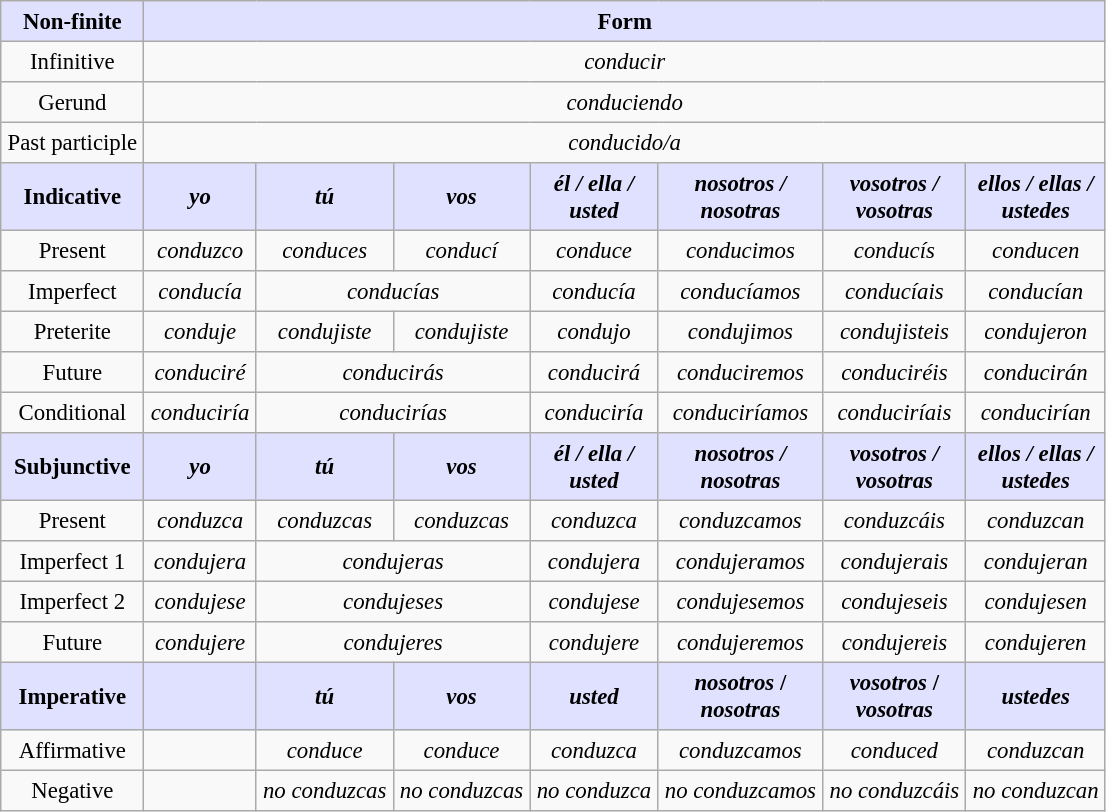<table border="2" cellpadding="4" cellspacing="0" style="margin: 1em 1em 1em 0; background: #f9f9f9; border: 1px #aaa solid; border-collapse: collapse; font-size: 95%;">
<tr>
<th bgcolor="#E0E0FF">Non-finite</th>
<th colspan="7" bgcolor="#E0E0FF">Form</th>
</tr>
<tr align = "center">
<td>Infinitive</td>
<td colspan="7"><em>conducir</em></td>
</tr>
<tr align = "center">
<td>Gerund</td>
<td colspan="7"><em>conduciendo</em></td>
</tr>
<tr align = "center">
<td>Past participle</td>
<td colspan="7"><em>conducido/a</em></td>
</tr>
<tr align = "center">
<th bgcolor="#E0E0FF">Indicative</th>
<th bgcolor="#E0E0FF"><em>yo</em></th>
<th bgcolor="#E0E0FF"><em>tú</em></th>
<th bgcolor="#E0E0FF"><em>vos</em></th>
<th bgcolor="#E0E0FF"><em>él / ella /<br> usted</em></th>
<th bgcolor="#E0E0FF"><em>nosotros /<br>nosotras</em></th>
<th bgcolor="#E0E0FF"><em>vosotros /<br>vosotras</em></th>
<th bgcolor="#E0E0FF"><em>ellos / ellas /<br>ustedes</em></th>
</tr>
<tr align = "center">
<td>Present</td>
<td><em>conduzco</em></td>
<td><em>conduces</em></td>
<td><em>conducí</em></td>
<td><em>conduce</em></td>
<td><em>conducimos</em></td>
<td><em>conducís</em></td>
<td><em>conducen</em></td>
</tr>
<tr align = "center">
<td>Imperfect</td>
<td><em>conducía</em></td>
<td colspan="2"><em>conducías</em></td>
<td><em>conducía</em></td>
<td><em>conducíamos</em></td>
<td><em>conducíais</em></td>
<td><em>conducían</em></td>
</tr>
<tr align = "center">
<td>Preterite</td>
<td><em>conduje</em></td>
<td><em>condujiste</em></td>
<td><em>condujiste</em></td>
<td><em>condujo</em></td>
<td><em>condujimos</em></td>
<td><em>condujisteis</em></td>
<td><em>condujeron</em></td>
</tr>
<tr align = "center">
<td>Future</td>
<td><em>conduciré</em></td>
<td colspan="2"><em>conducirás</em></td>
<td><em>conducirá</em></td>
<td><em>conduciremos</em></td>
<td><em>conduciréis</em></td>
<td><em>conducirán</em></td>
</tr>
<tr align = "center">
<td>Conditional</td>
<td><em>conduciría</em></td>
<td colspan="2"><em>conducirías</em></td>
<td><em>conduciría</em></td>
<td><em>conduciríamos</em></td>
<td><em>conduciríais</em></td>
<td><em>conducirían</em></td>
</tr>
<tr align = "center">
<th bgcolor="#E0E0FF">Subjunctive</th>
<th bgcolor="#E0E0FF"><em>yo</em></th>
<th bgcolor="#E0E0FF"><em>tú</em></th>
<th bgcolor="#E0E0FF"><em>vos</em></th>
<th bgcolor="#E0E0FF"><em>él / ella /<br> usted</em></th>
<th bgcolor="#E0E0FF"><em>nosotros /<br>nosotras</em></th>
<th bgcolor="#E0E0FF"><em>vosotros /<br>vosotras</em></th>
<th bgcolor="#E0E0FF"><em>ellos / ellas /<br>ustedes</em></th>
</tr>
<tr align = "center">
<td>Present</td>
<td><em>conduzca</em></td>
<td><em>conduzcas</em></td>
<td><em>conduzcas</em></td>
<td><em>conduzca</em></td>
<td><em>conduzcamos</em></td>
<td><em>conduzcáis</em></td>
<td><em>conduzcan</em></td>
</tr>
<tr align = "center">
<td>Imperfect 1</td>
<td><em>condujera</em></td>
<td colspan="2"><em>condujeras</em></td>
<td><em>condujera</em></td>
<td><em>condujeramos</em></td>
<td><em>condujerais</em></td>
<td><em>condujeran</em></td>
</tr>
<tr align = "center">
<td>Imperfect 2</td>
<td><em>condujese</em></td>
<td colspan="2"><em>condujeses</em></td>
<td><em>condujese</em></td>
<td><em>condujesemos</em></td>
<td><em>condujeseis</em></td>
<td><em>condujesen</em></td>
</tr>
<tr align = "center">
<td>Future</td>
<td><em>condujere</em></td>
<td colspan="2"><em>condujeres</em></td>
<td><em>condujere</em></td>
<td><em>condujeremos</em></td>
<td><em>condujereis</em></td>
<td><em>condujeren</em></td>
</tr>
<tr align = "center">
<th bgcolor="#E0E0FF">Imperative</th>
<th bgcolor="#E0E0FF"> </th>
<th bgcolor="#E0E0FF"><em>tú</em></th>
<th bgcolor="#E0E0FF"><em>vos</em></th>
<th bgcolor="#E0E0FF"><em>usted</em></th>
<th bgcolor="#E0E0FF"><em>nosotros</em> /<br> <em>nosotras</em></th>
<th bgcolor="#E0E0FF"><em>vosotros</em> /<br><em>vosotras</em></th>
<th bgcolor="#E0E0FF"><em>ustedes</em></th>
</tr>
<tr align = "center">
<td>Affirmative</td>
<td> </td>
<td><em>conduce</em></td>
<td><em>conduce</em></td>
<td><em>conduzca</em></td>
<td><em>conduzcamos</em></td>
<td><em>conduced</em></td>
<td><em>conduzcan</em></td>
</tr>
<tr align = "center">
<td>Negative</td>
<td> </td>
<td><em>no conduzcas</em></td>
<td><em>no conduzcas</em></td>
<td><em>no conduzca</em></td>
<td><em>no conduzcamos</em></td>
<td><em>no conduzcáis</em></td>
<td><em>no conduzcan</em></td>
</tr>
</table>
